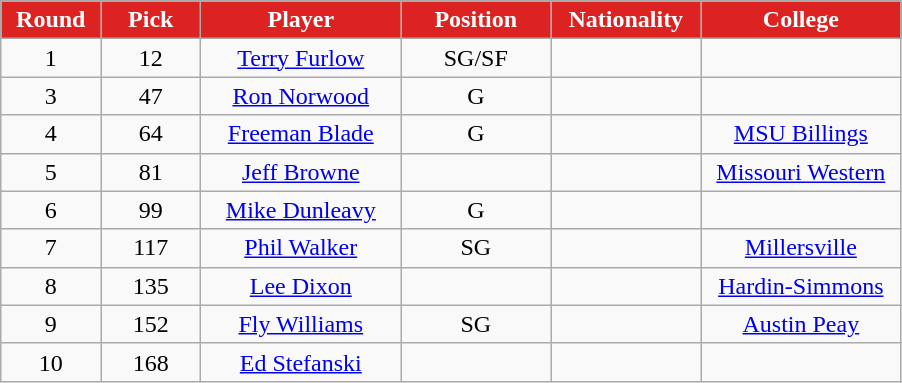<table class="wikitable sortable sortable">
<tr>
<th style="background:#d22; color:#FFFFFF" width="10%">Round</th>
<th style="background:#d22; color:#FFFFFF" width="10%">Pick</th>
<th style="background:#d22; color:#FFFFFF" width="20%">Player</th>
<th style="background:#d22; color:#FFFFFF" width="15%">Position</th>
<th style="background:#d22; color:#FFFFFF" width="15%">Nationality</th>
<th style="background:#d22; color:#FFFFFF" width="20%">College</th>
</tr>
<tr style="text-align: center">
<td>1</td>
<td>12</td>
<td><a href='#'>Terry Furlow</a></td>
<td>SG/SF</td>
<td></td>
<td></td>
</tr>
<tr style="text-align: center">
<td>3</td>
<td>47</td>
<td><a href='#'>Ron Norwood</a></td>
<td>G</td>
<td></td>
<td></td>
</tr>
<tr style="text-align: center">
<td>4</td>
<td>64</td>
<td><a href='#'>Freeman Blade</a></td>
<td>G</td>
<td></td>
<td><a href='#'>MSU Billings</a></td>
</tr>
<tr style="text-align: center">
<td>5</td>
<td>81</td>
<td><a href='#'>Jeff Browne</a></td>
<td></td>
<td></td>
<td><a href='#'>Missouri Western</a></td>
</tr>
<tr style="text-align: center">
<td>6</td>
<td>99</td>
<td><a href='#'>Mike Dunleavy</a></td>
<td>G</td>
<td></td>
<td></td>
</tr>
<tr style="text-align: center">
<td>7</td>
<td>117</td>
<td><a href='#'>Phil Walker</a></td>
<td>SG</td>
<td></td>
<td><a href='#'>Millersville</a></td>
</tr>
<tr style="text-align: center">
<td>8</td>
<td>135</td>
<td><a href='#'>Lee Dixon</a></td>
<td></td>
<td></td>
<td><a href='#'>Hardin-Simmons</a></td>
</tr>
<tr style="text-align: center">
<td>9</td>
<td>152</td>
<td><a href='#'>Fly Williams</a></td>
<td>SG</td>
<td></td>
<td><a href='#'>Austin Peay</a></td>
</tr>
<tr style="text-align: center">
<td>10</td>
<td>168</td>
<td><a href='#'>Ed Stefanski</a></td>
<td></td>
<td></td>
<td></td>
</tr>
</table>
